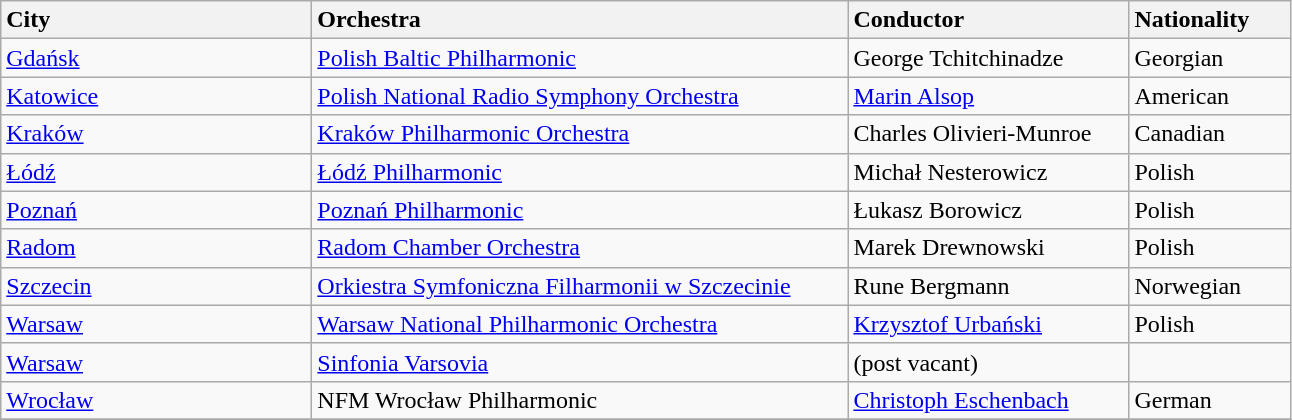<table class="wikitable">
<tr>
<td style="width: 200px; background: #f2f2f2"><strong>City</strong></td>
<td style="width: 350px; background: #f2f2f2"><strong>Orchestra</strong></td>
<td style="width: 180px; background: #f2f2f2"><strong>Conductor</strong></td>
<td style="width: 100px; background: #f2f2f2"><strong>Nationality</strong></td>
</tr>
<tr>
<td><a href='#'>Gdańsk</a></td>
<td><a href='#'>Polish Baltic Philharmonic</a></td>
<td>George Tchitchinadze</td>
<td>Georgian</td>
</tr>
<tr>
<td><a href='#'>Katowice</a></td>
<td><a href='#'>Polish National Radio Symphony Orchestra</a></td>
<td><a href='#'>Marin Alsop</a></td>
<td>American</td>
</tr>
<tr>
<td><a href='#'>Kraków</a></td>
<td><a href='#'>Kraków Philharmonic Orchestra</a></td>
<td>Charles Olivieri-Munroe</td>
<td>Canadian</td>
</tr>
<tr>
<td><a href='#'>Łódź</a></td>
<td><a href='#'>Łódź Philharmonic</a></td>
<td>Michał Nesterowicz</td>
<td>Polish</td>
</tr>
<tr>
<td><a href='#'>Poznań</a></td>
<td><a href='#'>Poznań Philharmonic</a></td>
<td>Łukasz Borowicz</td>
<td>Polish</td>
</tr>
<tr>
<td><a href='#'>Radom</a></td>
<td><a href='#'>Radom Chamber Orchestra</a></td>
<td>Marek Drewnowski</td>
<td>Polish</td>
</tr>
<tr>
<td><a href='#'>Szczecin</a></td>
<td><a href='#'>Orkiestra Symfoniczna Filharmonii w Szczecinie</a></td>
<td>Rune Bergmann</td>
<td>Norwegian</td>
</tr>
<tr>
<td><a href='#'>Warsaw</a></td>
<td><a href='#'>Warsaw National Philharmonic Orchestra</a></td>
<td><a href='#'>Krzysztof Urbański</a></td>
<td>Polish</td>
</tr>
<tr>
<td><a href='#'>Warsaw</a></td>
<td><a href='#'>Sinfonia Varsovia</a></td>
<td>(post vacant)</td>
<td></td>
</tr>
<tr>
<td><a href='#'>Wrocław</a></td>
<td>NFM Wrocław Philharmonic</td>
<td><a href='#'>Christoph Eschenbach</a></td>
<td>German</td>
</tr>
<tr>
</tr>
</table>
